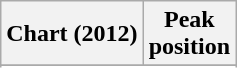<table class="wikitable sortable">
<tr>
<th>Chart (2012)</th>
<th>Peak<br>position</th>
</tr>
<tr>
</tr>
<tr>
</tr>
<tr>
</tr>
</table>
